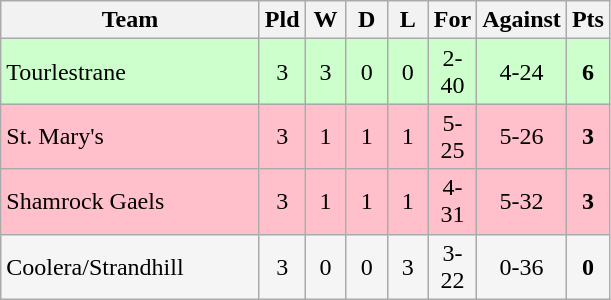<table class="wikitable">
<tr>
<th width=165>Team</th>
<th width=20>Pld</th>
<th width=20>W</th>
<th width=20>D</th>
<th width=20>L</th>
<th width=20>For</th>
<th width=20>Against</th>
<th width=20>Pts</th>
</tr>
<tr align=center style="background:#ccffcc;">
<td style="text-align:left;">Tourlestrane</td>
<td>3</td>
<td>3</td>
<td>0</td>
<td>0</td>
<td>2-40</td>
<td>4-24</td>
<td><strong>6</strong></td>
</tr>
<tr align=center style="background:pink;">
<td style="text-align:left;">St. Mary's</td>
<td>3</td>
<td>1</td>
<td>1</td>
<td>1</td>
<td>5-25</td>
<td>5-26</td>
<td><strong>3</strong></td>
</tr>
<tr align=center style="background:pink;">
<td style="text-align:left;">Shamrock Gaels</td>
<td>3</td>
<td>1</td>
<td>1</td>
<td>1</td>
<td>4-31</td>
<td>5-32</td>
<td><strong>3</strong></td>
</tr>
<tr align=center style="background:#f5f5f5;">
<td style="text-align:left;">Coolera/Strandhill</td>
<td>3</td>
<td>0</td>
<td>0</td>
<td>3</td>
<td>3-22</td>
<td>0-36</td>
<td><strong>0</strong></td>
</tr>
</table>
